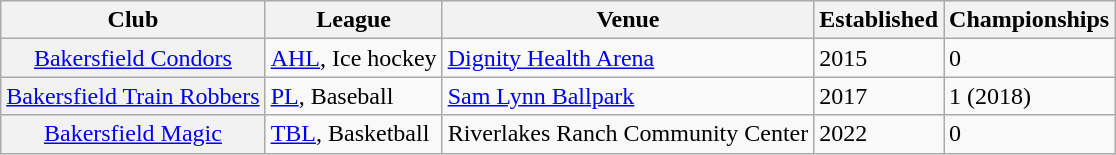<table class="wikitable" border="1">
<tr>
<th scope="col">Club</th>
<th scope="col">League</th>
<th scope="col">Venue</th>
<th scope="col">Established</th>
<th scope="col">Championships</th>
</tr>
<tr>
<th scope="row" style="font-weight: normal;"><a href='#'>Bakersfield Condors</a></th>
<td><a href='#'>AHL</a>, Ice hockey</td>
<td><a href='#'>Dignity Health Arena</a></td>
<td>2015</td>
<td>0</td>
</tr>
<tr>
<th scope="row" style="font-weight: normal;"><a href='#'>Bakersfield Train Robbers</a></th>
<td><a href='#'>PL</a>, Baseball</td>
<td><a href='#'>Sam Lynn Ballpark</a></td>
<td>2017</td>
<td>1 (2018)</td>
</tr>
<tr>
<th scope="row" style="font-weight: normal;"><a href='#'>Bakersfield Magic</a></th>
<td><a href='#'>TBL</a>, Basketball</td>
<td>Riverlakes Ranch Community Center</td>
<td>2022</td>
<td>0</td>
</tr>
</table>
